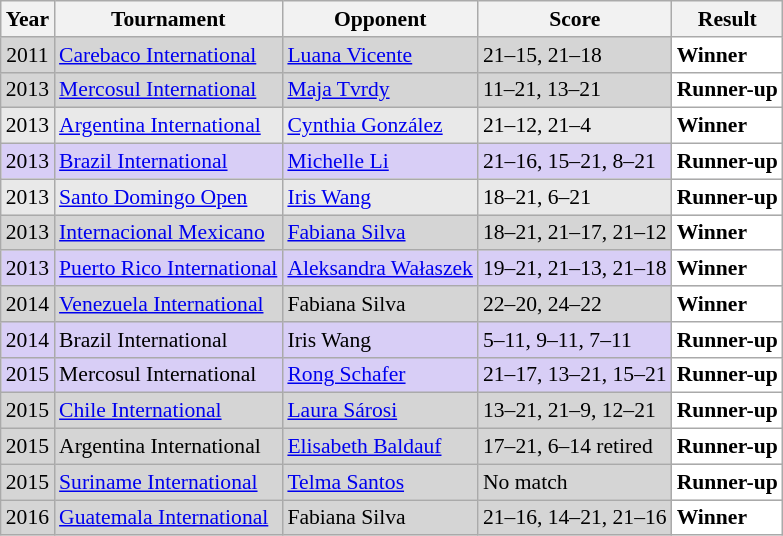<table class="sortable wikitable" style="font-size: 90%;">
<tr>
<th>Year</th>
<th>Tournament</th>
<th>Opponent</th>
<th>Score</th>
<th>Result</th>
</tr>
<tr style="background:#D5D5D5">
<td align="center">2011</td>
<td align="left"><a href='#'>Carebaco International</a></td>
<td align="left"> <a href='#'>Luana Vicente</a></td>
<td align="left">21–15, 21–18</td>
<td style="text-align:left; background:white"> <strong>Winner</strong></td>
</tr>
<tr style="background:#D5D5D5">
<td align="center">2013</td>
<td align="left"><a href='#'>Mercosul International</a></td>
<td align="left"> <a href='#'>Maja Tvrdy</a></td>
<td align="left">11–21, 13–21</td>
<td style="text-align:left; background:white"> <strong>Runner-up</strong></td>
</tr>
<tr style="background:#E9E9E9">
<td align="center">2013</td>
<td align="left"><a href='#'>Argentina International</a></td>
<td align="left"> <a href='#'>Cynthia González</a></td>
<td align="left">21–12, 21–4</td>
<td style="text-align:left; background:white"> <strong>Winner</strong></td>
</tr>
<tr style="background:#D8CEF6">
<td align="center">2013</td>
<td align="left"><a href='#'>Brazil International</a></td>
<td align="left"> <a href='#'>Michelle Li</a></td>
<td align="left">21–16, 15–21, 8–21</td>
<td style="text-align:left; background:white"> <strong>Runner-up</strong></td>
</tr>
<tr style="background:#E9E9E9">
<td align="center">2013</td>
<td align="left"><a href='#'>Santo Domingo Open</a></td>
<td align="left"> <a href='#'>Iris Wang</a></td>
<td align="left">18–21, 6–21</td>
<td style="text-align:left; background:white"> <strong>Runner-up</strong></td>
</tr>
<tr style="background:#D5D5D5">
<td align="center">2013</td>
<td align="left"><a href='#'>Internacional Mexicano</a></td>
<td align="left"> <a href='#'>Fabiana Silva</a></td>
<td align="left">18–21, 21–17, 21–12</td>
<td style="text-align:left; background:white"> <strong>Winner</strong></td>
</tr>
<tr style="background:#D8CEF6">
<td align="center">2013</td>
<td align="left"><a href='#'>Puerto Rico International</a></td>
<td align="left"> <a href='#'>Aleksandra Wałaszek</a></td>
<td align="left">19–21, 21–13, 21–18</td>
<td style="text-align:left; background:white"> <strong>Winner</strong></td>
</tr>
<tr style="background:#D5D5D5">
<td align="center">2014</td>
<td align="left"><a href='#'>Venezuela International</a></td>
<td align="left"> Fabiana Silva</td>
<td align="left">22–20, 24–22</td>
<td style="text-align:left; background:white"> <strong>Winner</strong></td>
</tr>
<tr style="background:#D8CEF6">
<td align="center">2014</td>
<td align="left">Brazil International</td>
<td align="left"> Iris Wang</td>
<td align="left">5–11, 9–11, 7–11</td>
<td style="text-align:left; background:white"> <strong>Runner-up</strong></td>
</tr>
<tr style="background:#D8CEF6">
<td align="center">2015</td>
<td align="left">Mercosul International</td>
<td align="left"> <a href='#'>Rong Schafer</a></td>
<td align="left">21–17, 13–21, 15–21</td>
<td style="text-align:left; background:white"> <strong>Runner-up</strong></td>
</tr>
<tr style="background:#D5D5D5">
<td align="center">2015</td>
<td align="left"><a href='#'>Chile International</a></td>
<td align="left"> <a href='#'>Laura Sárosi</a></td>
<td align="left">13–21, 21–9, 12–21</td>
<td style="text-align:left; background:white"> <strong>Runner-up</strong></td>
</tr>
<tr style="background:#D5D5D5">
<td align="center">2015</td>
<td align="left">Argentina International</td>
<td align="left"> <a href='#'>Elisabeth Baldauf</a></td>
<td align="left">17–21, 6–14 retired</td>
<td style="text-align:left; background:white"> <strong>Runner-up</strong></td>
</tr>
<tr style="background:#D5D5D5">
<td align="center">2015</td>
<td align="left"><a href='#'>Suriname International</a></td>
<td align="left"> <a href='#'>Telma Santos</a></td>
<td align="left">No match</td>
<td style="text-align:left; background:white"> <strong>Runner-up</strong></td>
</tr>
<tr style="background:#D5D5D5">
<td align="center">2016</td>
<td align="left"><a href='#'>Guatemala International</a></td>
<td align="left"> Fabiana Silva</td>
<td align="left">21–16, 14–21, 21–16</td>
<td style="text-align:left; background:white"> <strong>Winner</strong></td>
</tr>
</table>
